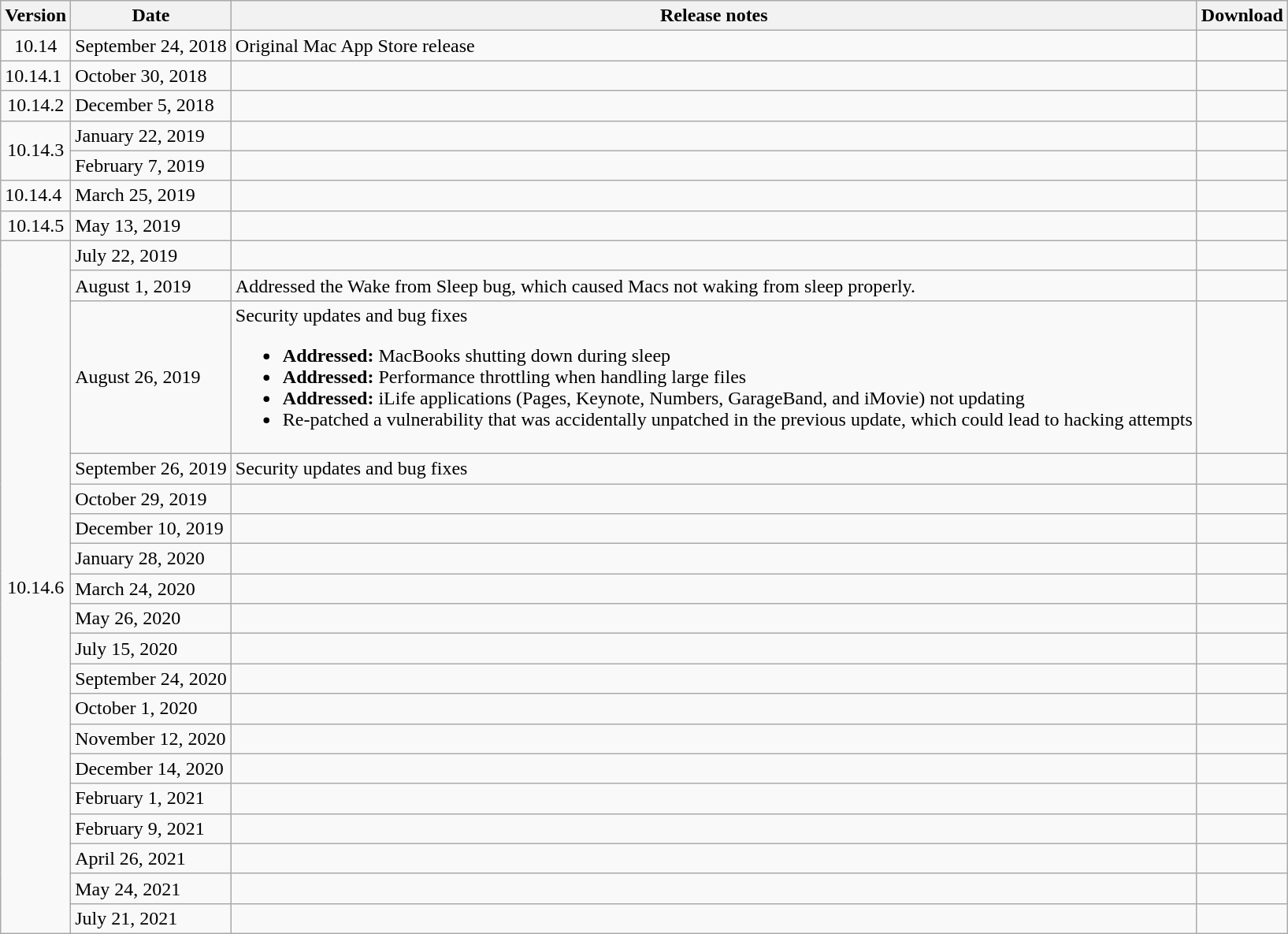<table class=wikitable>
<tr>
<th>Version</th>
<th>Date</th>
<th>Release notes</th>
<th>Download</th>
</tr>
<tr>
<td style=text-align:center>10.14</td>
<td>September 24, 2018</td>
<td>Original Mac App Store release<br></td>
<td></td>
</tr>
<tr>
<td>10.14.1</td>
<td>October 30, 2018</td>
<td><br></td>
<td></td>
</tr>
<tr>
<td style=text-align:center>10.14.2</td>
<td>December 5, 2018</td>
<td><br></td>
<td><br></td>
</tr>
<tr>
<td style=text-align:center rowspan=2>10.14.3</td>
<td>January 22, 2019</td>
<td><br></td>
<td><br></td>
</tr>
<tr>
<td>February 7, 2019</td>
<td></td>
<td></td>
</tr>
<tr>
<td>10.14.4</td>
<td>March 25, 2019</td>
<td><br></td>
<td><br></td>
</tr>
<tr>
<td style=text-align:center>10.14.5</td>
<td>May 13, 2019</td>
<td><br></td>
<td><br></td>
</tr>
<tr>
<td style=text-align:center rowspan=19>10.14.6</td>
<td>July 22, 2019</td>
<td><br></td>
<td><br></td>
</tr>
<tr>
<td>August 1, 2019</td>
<td>Addressed the Wake from Sleep bug, which caused Macs not waking from sleep properly.</td>
<td><s></s></td>
</tr>
<tr>
<td>August 26, 2019</td>
<td>Security updates and bug fixes<br><ul><li><strong>Addressed:</strong> MacBooks shutting down during sleep</li><li><strong>Addressed:</strong> Performance throttling when handling large files</li><li><strong>Addressed:</strong> iLife applications (Pages, Keynote, Numbers, GarageBand, and iMovie) not updating</li><li>Re-patched a vulnerability that was accidentally unpatched in the previous update, which could lead to hacking attempts</li></ul></td>
<td><s></s></td>
</tr>
<tr>
<td>September 26, 2019</td>
<td>Security updates and bug fixes</td>
<td></td>
</tr>
<tr>
<td>October 29, 2019</td>
<td></td>
<td></td>
</tr>
<tr>
<td>December 10, 2019</td>
<td></td>
<td></td>
</tr>
<tr>
<td>January 28, 2020</td>
<td></td>
<td></td>
</tr>
<tr>
<td>March 24, 2020</td>
<td></td>
<td></td>
</tr>
<tr>
<td>May 26, 2020</td>
<td></td>
<td></td>
</tr>
<tr>
<td>July 15, 2020</td>
<td></td>
<td></td>
</tr>
<tr>
<td>September 24, 2020</td>
<td></td>
<td></td>
</tr>
<tr>
<td>October 1, 2020</td>
<td></td>
<td></td>
</tr>
<tr>
<td>November 12, 2020</td>
<td></td>
<td></td>
</tr>
<tr>
<td>December 14, 2020</td>
<td></td>
<td></td>
</tr>
<tr>
<td>February 1, 2021</td>
<td></td>
<td></td>
</tr>
<tr>
<td>February 9, 2021</td>
<td></td>
<td></td>
</tr>
<tr>
<td>April 26, 2021</td>
<td></td>
<td></td>
</tr>
<tr>
<td>May 24, 2021</td>
<td></td>
<td></td>
</tr>
<tr>
<td>July 21, 2021</td>
<td></td>
<td></td>
</tr>
</table>
